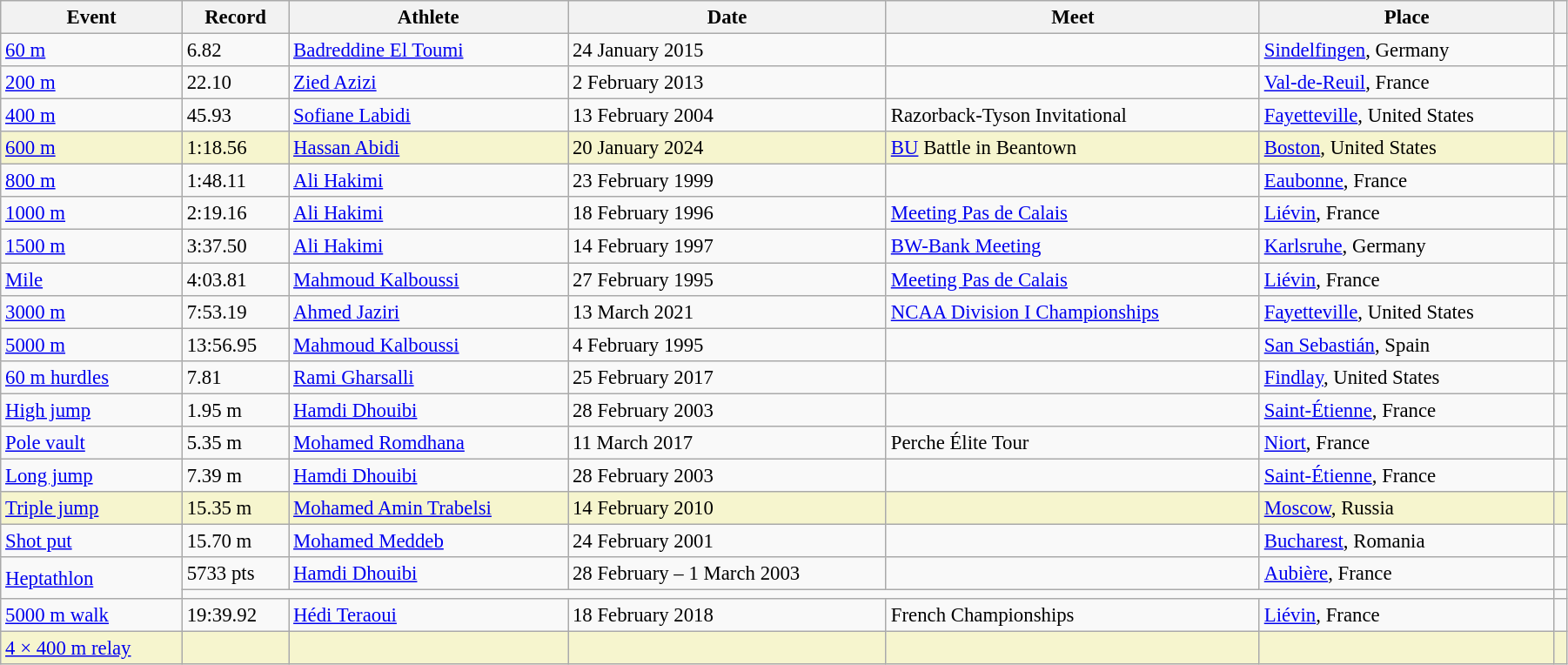<table class="wikitable" style="font-size:95%; width: 95%;">
<tr>
<th>Event</th>
<th>Record</th>
<th>Athlete</th>
<th>Date</th>
<th>Meet</th>
<th>Place</th>
<th></th>
</tr>
<tr>
<td><a href='#'>60 m</a></td>
<td>6.82</td>
<td><a href='#'>Badreddine El Toumi</a></td>
<td>24 January 2015</td>
<td></td>
<td><a href='#'>Sindelfingen</a>, Germany</td>
<td></td>
</tr>
<tr>
<td><a href='#'>200 m</a></td>
<td>22.10</td>
<td><a href='#'>Zied Azizi</a></td>
<td>2 February 2013</td>
<td></td>
<td><a href='#'>Val-de-Reuil</a>, France</td>
<td></td>
</tr>
<tr>
<td><a href='#'>400 m</a></td>
<td>45.93</td>
<td><a href='#'>Sofiane Labidi</a></td>
<td>13 February 2004</td>
<td>Razorback-Tyson Invitational</td>
<td><a href='#'>Fayetteville</a>, United States</td>
<td></td>
</tr>
<tr style="background:#f6F5CE;">
<td><a href='#'>600 m</a></td>
<td>1:18.56</td>
<td><a href='#'>Hassan Abidi</a></td>
<td>20 January 2024</td>
<td><a href='#'>BU</a> Battle in Beantown</td>
<td><a href='#'>Boston</a>, United States</td>
<td></td>
</tr>
<tr>
<td><a href='#'>800 m</a></td>
<td>1:48.11</td>
<td><a href='#'>Ali Hakimi</a></td>
<td>23 February 1999</td>
<td></td>
<td><a href='#'>Eaubonne</a>, France</td>
<td></td>
</tr>
<tr>
<td><a href='#'>1000 m</a></td>
<td>2:19.16</td>
<td><a href='#'>Ali Hakimi</a></td>
<td>18 February 1996</td>
<td><a href='#'>Meeting Pas de Calais</a></td>
<td><a href='#'>Liévin</a>, France</td>
<td></td>
</tr>
<tr>
<td><a href='#'>1500 m</a></td>
<td>3:37.50</td>
<td><a href='#'>Ali Hakimi</a></td>
<td>14 February 1997</td>
<td><a href='#'>BW-Bank Meeting</a></td>
<td><a href='#'>Karlsruhe</a>, Germany</td>
<td></td>
</tr>
<tr>
<td><a href='#'>Mile</a></td>
<td>4:03.81</td>
<td><a href='#'>Mahmoud Kalboussi</a></td>
<td>27 February 1995</td>
<td><a href='#'>Meeting Pas de Calais</a></td>
<td><a href='#'>Liévin</a>, France</td>
<td></td>
</tr>
<tr>
<td><a href='#'>3000 m</a></td>
<td>7:53.19</td>
<td><a href='#'>Ahmed Jaziri</a></td>
<td>13 March 2021</td>
<td><a href='#'>NCAA Division I Championships</a></td>
<td><a href='#'>Fayetteville</a>, United States</td>
<td></td>
</tr>
<tr>
<td><a href='#'>5000 m</a></td>
<td>13:56.95</td>
<td><a href='#'>Mahmoud Kalboussi</a></td>
<td>4 February 1995</td>
<td></td>
<td><a href='#'>San Sebastián</a>, Spain</td>
<td></td>
</tr>
<tr>
<td><a href='#'>60 m hurdles</a></td>
<td>7.81</td>
<td><a href='#'>Rami Gharsalli</a></td>
<td>25 February 2017</td>
<td></td>
<td><a href='#'>Findlay</a>, United States</td>
<td></td>
</tr>
<tr>
<td><a href='#'>High jump</a></td>
<td>1.95 m</td>
<td><a href='#'>Hamdi Dhouibi</a></td>
<td>28 February 2003</td>
<td></td>
<td><a href='#'>Saint-Étienne</a>, France</td>
<td></td>
</tr>
<tr>
<td><a href='#'>Pole vault</a></td>
<td>5.35 m</td>
<td><a href='#'>Mohamed Romdhana</a></td>
<td>11 March 2017</td>
<td>Perche Élite Tour</td>
<td><a href='#'>Niort</a>, France</td>
<td></td>
</tr>
<tr>
<td><a href='#'>Long jump</a></td>
<td>7.39 m</td>
<td><a href='#'>Hamdi Dhouibi</a></td>
<td>28 February 2003</td>
<td></td>
<td><a href='#'>Saint-Étienne</a>, France</td>
<td></td>
</tr>
<tr style="background:#f6F5CE;">
<td><a href='#'>Triple jump</a></td>
<td>15.35 m</td>
<td><a href='#'>Mohamed Amin Trabelsi</a></td>
<td>14 February 2010</td>
<td></td>
<td><a href='#'>Moscow</a>, Russia</td>
<td></td>
</tr>
<tr>
<td><a href='#'>Shot put</a></td>
<td>15.70 m</td>
<td><a href='#'>Mohamed Meddeb</a></td>
<td>24 February 2001</td>
<td></td>
<td><a href='#'>Bucharest</a>, Romania</td>
<td></td>
</tr>
<tr>
<td rowspan=2><a href='#'>Heptathlon</a></td>
<td>5733 pts</td>
<td><a href='#'>Hamdi Dhouibi</a></td>
<td>28 February – 1 March 2003</td>
<td></td>
<td><a href='#'>Aubière</a>, France</td>
<td></td>
</tr>
<tr>
<td colspan=5></td>
<td></td>
</tr>
<tr>
<td><a href='#'>5000 m walk</a></td>
<td>19:39.92</td>
<td><a href='#'>Hédi Teraoui</a></td>
<td>18 February 2018</td>
<td>French Championships</td>
<td><a href='#'>Liévin</a>, France</td>
<td></td>
</tr>
<tr style="background:#f6F5CE;">
<td><a href='#'>4 × 400 m relay</a></td>
<td></td>
<td></td>
<td></td>
<td></td>
<td></td>
<td></td>
</tr>
</table>
